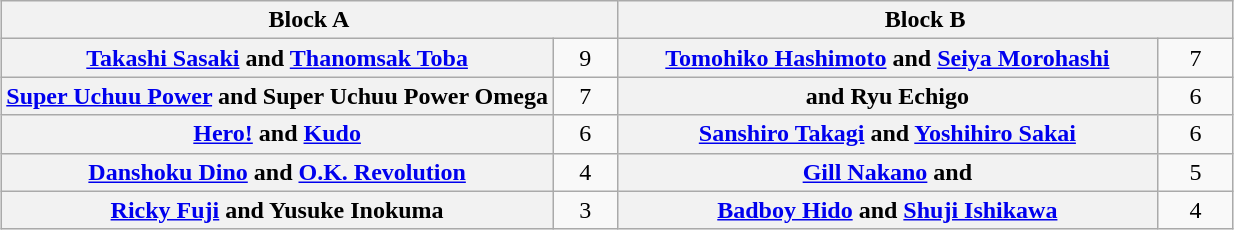<table class="wikitable" style="margin: 1em auto 1em auto;text-align:center">
<tr>
<th colspan="2" style="width:50%">Block A</th>
<th colspan="2" style="width:50%">Block B</th>
</tr>
<tr>
<th><a href='#'>Takashi Sasaki</a> and <a href='#'>Thanomsak Toba</a></th>
<td style="width:35px">9</td>
<th><a href='#'>Tomohiko Hashimoto</a> and <a href='#'>Seiya Morohashi</a></th>
<td style="width:35px">7</td>
</tr>
<tr>
<th><a href='#'>Super Uchuu Power</a> and Super Uchuu Power Omega</th>
<td>7</td>
<th> and Ryu Echigo</th>
<td>6</td>
</tr>
<tr>
<th><a href='#'>Hero!</a> and <a href='#'>Kudo</a></th>
<td>6</td>
<th><a href='#'>Sanshiro Takagi</a> and <a href='#'>Yoshihiro Sakai</a></th>
<td>6</td>
</tr>
<tr>
<th><a href='#'>Danshoku Dino</a> and <a href='#'>O.K. Revolution</a></th>
<td>4</td>
<th><a href='#'>Gill Nakano</a> and </th>
<td>5</td>
</tr>
<tr>
<th><a href='#'>Ricky Fuji</a> and Yusuke Inokuma</th>
<td>3</td>
<th><a href='#'>Badboy Hido</a> and <a href='#'>Shuji Ishikawa</a></th>
<td>4</td>
</tr>
</table>
